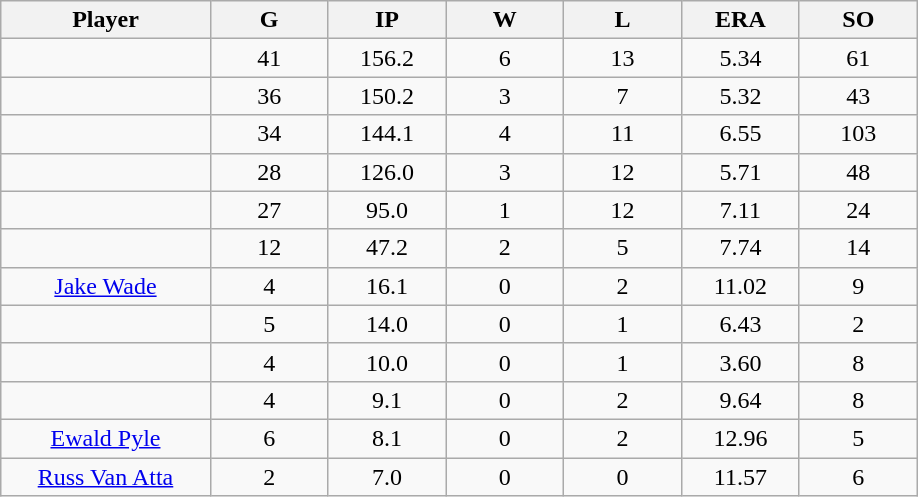<table class="wikitable sortable">
<tr>
<th bgcolor="#DDDDFF" width="16%">Player</th>
<th bgcolor="#DDDDFF" width="9%">G</th>
<th bgcolor="#DDDDFF" width="9%">IP</th>
<th bgcolor="#DDDDFF" width="9%">W</th>
<th bgcolor="#DDDDFF" width="9%">L</th>
<th bgcolor="#DDDDFF" width="9%">ERA</th>
<th bgcolor="#DDDDFF" width="9%">SO</th>
</tr>
<tr align="center">
<td></td>
<td>41</td>
<td>156.2</td>
<td>6</td>
<td>13</td>
<td>5.34</td>
<td>61</td>
</tr>
<tr align="center">
<td></td>
<td>36</td>
<td>150.2</td>
<td>3</td>
<td>7</td>
<td>5.32</td>
<td>43</td>
</tr>
<tr align="center">
<td></td>
<td>34</td>
<td>144.1</td>
<td>4</td>
<td>11</td>
<td>6.55</td>
<td>103</td>
</tr>
<tr align="center">
<td></td>
<td>28</td>
<td>126.0</td>
<td>3</td>
<td>12</td>
<td>5.71</td>
<td>48</td>
</tr>
<tr align="center">
<td></td>
<td>27</td>
<td>95.0</td>
<td>1</td>
<td>12</td>
<td>7.11</td>
<td>24</td>
</tr>
<tr align="center">
<td></td>
<td>12</td>
<td>47.2</td>
<td>2</td>
<td>5</td>
<td>7.74</td>
<td>14</td>
</tr>
<tr align="center">
<td><a href='#'>Jake Wade</a></td>
<td>4</td>
<td>16.1</td>
<td>0</td>
<td>2</td>
<td>11.02</td>
<td>9</td>
</tr>
<tr align="center">
<td></td>
<td>5</td>
<td>14.0</td>
<td>0</td>
<td>1</td>
<td>6.43</td>
<td>2</td>
</tr>
<tr align="center">
<td></td>
<td>4</td>
<td>10.0</td>
<td>0</td>
<td>1</td>
<td>3.60</td>
<td>8</td>
</tr>
<tr align="center">
<td></td>
<td>4</td>
<td>9.1</td>
<td>0</td>
<td>2</td>
<td>9.64</td>
<td>8</td>
</tr>
<tr align="center">
<td><a href='#'>Ewald Pyle</a></td>
<td>6</td>
<td>8.1</td>
<td>0</td>
<td>2</td>
<td>12.96</td>
<td>5</td>
</tr>
<tr align="center">
<td><a href='#'>Russ Van Atta</a></td>
<td>2</td>
<td>7.0</td>
<td>0</td>
<td>0</td>
<td>11.57</td>
<td>6</td>
</tr>
</table>
